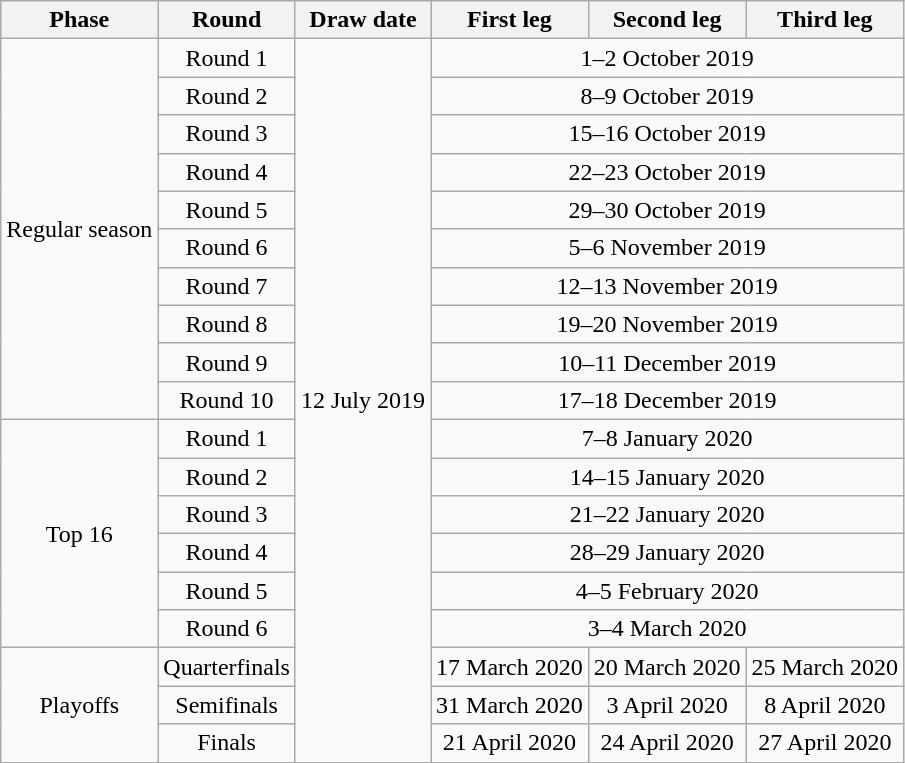<table class="wikitable" style="text-align:center">
<tr>
<th>Phase</th>
<th>Round</th>
<th>Draw date</th>
<th>First leg</th>
<th>Second leg</th>
<th>Third leg</th>
</tr>
<tr>
<td rowspan=10>Regular season</td>
<td>Round 1</td>
<td rowspan=19>12 July 2019</td>
<td colspan=3>1–2 October 2019</td>
</tr>
<tr>
<td>Round 2</td>
<td colspan=3>8–9 October 2019</td>
</tr>
<tr>
<td>Round 3</td>
<td colspan=3>15–16 October 2019</td>
</tr>
<tr>
<td>Round 4</td>
<td colspan=3>22–23 October 2019</td>
</tr>
<tr>
<td>Round 5</td>
<td colspan=3>29–30 October 2019</td>
</tr>
<tr>
<td>Round 6</td>
<td colspan=3>5–6 November 2019</td>
</tr>
<tr>
<td>Round 7</td>
<td colspan=3>12–13 November 2019</td>
</tr>
<tr>
<td>Round 8</td>
<td colspan=3>19–20 November 2019</td>
</tr>
<tr>
<td>Round 9</td>
<td colspan=3>10–11 December 2019</td>
</tr>
<tr>
<td>Round 10</td>
<td colspan=3>17–18 December 2019</td>
</tr>
<tr>
<td rowspan=6>Top 16</td>
<td>Round 1</td>
<td colspan=3>7–8 January 2020</td>
</tr>
<tr>
<td>Round 2</td>
<td colspan=3>14–15 January 2020</td>
</tr>
<tr>
<td>Round 3</td>
<td colspan=3>21–22 January 2020</td>
</tr>
<tr>
<td>Round 4</td>
<td colspan=3>28–29 January 2020</td>
</tr>
<tr>
<td>Round 5</td>
<td colspan=3>4–5 February 2020</td>
</tr>
<tr>
<td>Round 6</td>
<td colspan=3>3–4 March 2020</td>
</tr>
<tr>
<td rowspan=3>Playoffs</td>
<td>Quarterfinals</td>
<td>17 March 2020</td>
<td>20 March 2020</td>
<td>25 March 2020</td>
</tr>
<tr>
<td>Semifinals</td>
<td>31 March 2020</td>
<td>3 April 2020</td>
<td>8 April 2020</td>
</tr>
<tr>
<td>Finals</td>
<td>21 April 2020</td>
<td>24 April 2020</td>
<td>27 April 2020</td>
</tr>
</table>
